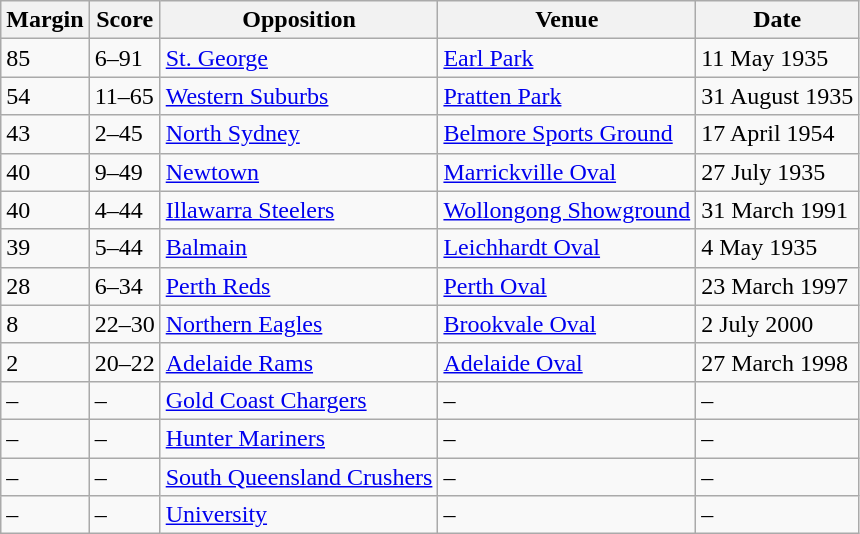<table class="wikitable" style="text-align:left;">
<tr>
<th>Margin</th>
<th>Score</th>
<th>Opposition</th>
<th>Venue</th>
<th>Date</th>
</tr>
<tr>
<td>85</td>
<td>6–91</td>
<td> <a href='#'>St. George</a></td>
<td><a href='#'>Earl Park</a></td>
<td>11 May 1935</td>
</tr>
<tr>
<td>54</td>
<td>11–65</td>
<td> <a href='#'>Western Suburbs</a></td>
<td><a href='#'>Pratten Park</a></td>
<td>31 August 1935</td>
</tr>
<tr>
<td>43</td>
<td>2–45</td>
<td> <a href='#'>North Sydney</a></td>
<td><a href='#'>Belmore Sports Ground</a></td>
<td>17 April 1954</td>
</tr>
<tr>
<td>40</td>
<td>9–49</td>
<td> <a href='#'>Newtown</a></td>
<td><a href='#'>Marrickville Oval</a></td>
<td>27 July 1935</td>
</tr>
<tr>
<td>40</td>
<td>4–44</td>
<td> <a href='#'>Illawarra Steelers</a></td>
<td><a href='#'>Wollongong Showground</a></td>
<td>31 March 1991</td>
</tr>
<tr>
<td>39</td>
<td>5–44</td>
<td> <a href='#'>Balmain</a></td>
<td><a href='#'>Leichhardt Oval</a></td>
<td>4 May 1935</td>
</tr>
<tr>
<td>28</td>
<td>6–34</td>
<td> <a href='#'>Perth Reds</a></td>
<td><a href='#'>Perth Oval</a></td>
<td>23 March 1997</td>
</tr>
<tr>
<td>8</td>
<td>22–30</td>
<td> <a href='#'>Northern Eagles</a></td>
<td><a href='#'>Brookvale Oval</a></td>
<td>2 July 2000</td>
</tr>
<tr>
<td>2</td>
<td>20–22</td>
<td> <a href='#'>Adelaide Rams</a></td>
<td><a href='#'>Adelaide Oval</a></td>
<td>27 March 1998</td>
</tr>
<tr>
<td>–</td>
<td>–</td>
<td> <a href='#'>Gold Coast Chargers</a></td>
<td>–</td>
<td>–</td>
</tr>
<tr>
<td>–</td>
<td>–</td>
<td> <a href='#'>Hunter Mariners</a></td>
<td>–</td>
<td>–</td>
</tr>
<tr>
<td>–</td>
<td>–</td>
<td> <a href='#'>South Queensland Crushers</a></td>
<td>–</td>
<td>–</td>
</tr>
<tr>
<td>–</td>
<td>–</td>
<td> <a href='#'>University</a></td>
<td>–</td>
<td>–</td>
</tr>
</table>
